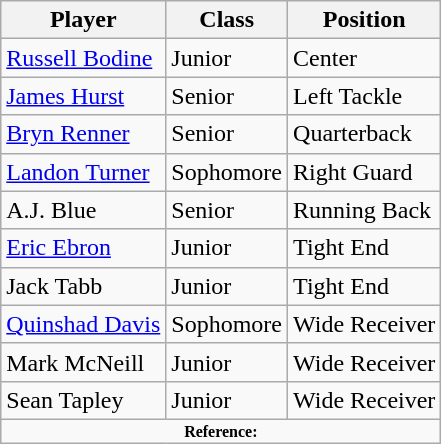<table class="wikitable">
<tr>
<th>Player</th>
<th>Class</th>
<th>Position</th>
</tr>
<tr>
<td><a href='#'>Russell Bodine</a></td>
<td>Junior</td>
<td>Center</td>
</tr>
<tr>
<td><a href='#'>James Hurst</a></td>
<td>Senior</td>
<td>Left Tackle</td>
</tr>
<tr>
<td><a href='#'>Bryn Renner</a></td>
<td>Senior</td>
<td>Quarterback</td>
</tr>
<tr>
<td><a href='#'>Landon Turner</a></td>
<td>Sophomore</td>
<td>Right Guard</td>
</tr>
<tr>
<td>A.J. Blue</td>
<td>Senior</td>
<td>Running Back</td>
</tr>
<tr>
<td><a href='#'>Eric Ebron</a></td>
<td>Junior</td>
<td>Tight End</td>
</tr>
<tr>
<td>Jack Tabb</td>
<td>Junior</td>
<td>Tight End</td>
</tr>
<tr>
<td><a href='#'>Quinshad Davis</a></td>
<td>Sophomore</td>
<td>Wide Receiver</td>
</tr>
<tr>
<td>Mark McNeill</td>
<td>Junior</td>
<td>Wide Receiver</td>
</tr>
<tr>
<td>Sean Tapley</td>
<td>Junior</td>
<td>Wide Receiver</td>
</tr>
<tr>
<td colspan="3" style="font-size: 8pt" align="center"><strong>Reference:</strong></td>
</tr>
</table>
